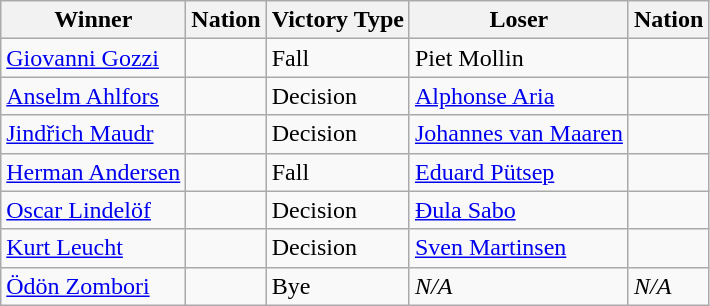<table class="wikitable sortable" style="text-align:left;">
<tr>
<th>Winner</th>
<th>Nation</th>
<th>Victory Type</th>
<th>Loser</th>
<th>Nation</th>
</tr>
<tr>
<td><a href='#'>Giovanni Gozzi</a></td>
<td></td>
<td>Fall</td>
<td>Piet Mollin</td>
<td></td>
</tr>
<tr>
<td><a href='#'>Anselm Ahlfors</a></td>
<td></td>
<td>Decision</td>
<td><a href='#'>Alphonse Aria</a></td>
<td></td>
</tr>
<tr>
<td><a href='#'>Jindřich Maudr</a></td>
<td></td>
<td>Decision</td>
<td><a href='#'>Johannes van Maaren</a></td>
<td></td>
</tr>
<tr>
<td><a href='#'>Herman Andersen</a></td>
<td></td>
<td>Fall</td>
<td><a href='#'>Eduard Pütsep</a></td>
<td></td>
</tr>
<tr>
<td><a href='#'>Oscar Lindelöf</a></td>
<td></td>
<td>Decision</td>
<td><a href='#'>Ðula Sabo</a></td>
<td></td>
</tr>
<tr>
<td><a href='#'>Kurt Leucht</a></td>
<td></td>
<td>Decision</td>
<td><a href='#'>Sven Martinsen</a></td>
<td></td>
</tr>
<tr>
<td><a href='#'>Ödön Zombori</a></td>
<td></td>
<td>Bye</td>
<td><em>N/A</em></td>
<td><em>N/A</em></td>
</tr>
</table>
